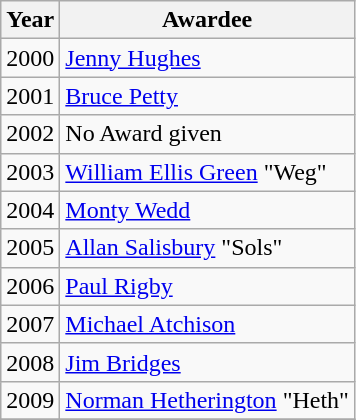<table class="wikitable">
<tr>
<th align="left">Year</th>
<th align="left">Awardee</th>
</tr>
<tr>
<td align="left">2000</td>
<td align="centr"><a href='#'>Jenny Hughes</a></td>
</tr>
<tr>
<td align="left">2001</td>
<td align="centr"><a href='#'>Bruce Petty</a></td>
</tr>
<tr>
<td align="left">2002</td>
<td align="centr">No Award given</td>
</tr>
<tr>
<td align="left">2003</td>
<td align="centr"><a href='#'>William Ellis Green</a> "Weg"</td>
</tr>
<tr>
<td align="left">2004</td>
<td align="centr"><a href='#'>Monty Wedd</a></td>
</tr>
<tr>
<td align="left">2005</td>
<td align="centr"><a href='#'>Allan Salisbury</a> "Sols"</td>
</tr>
<tr>
<td align="left">2006</td>
<td align="centr"><a href='#'>Paul Rigby</a></td>
</tr>
<tr>
<td align="left">2007</td>
<td align="centr"><a href='#'>Michael Atchison</a></td>
</tr>
<tr>
<td align="left">2008</td>
<td align="centr"><a href='#'>Jim Bridges</a></td>
</tr>
<tr>
<td align="left">2009</td>
<td align="centr"><a href='#'>Norman Hetherington</a> "Heth"</td>
</tr>
<tr>
</tr>
</table>
